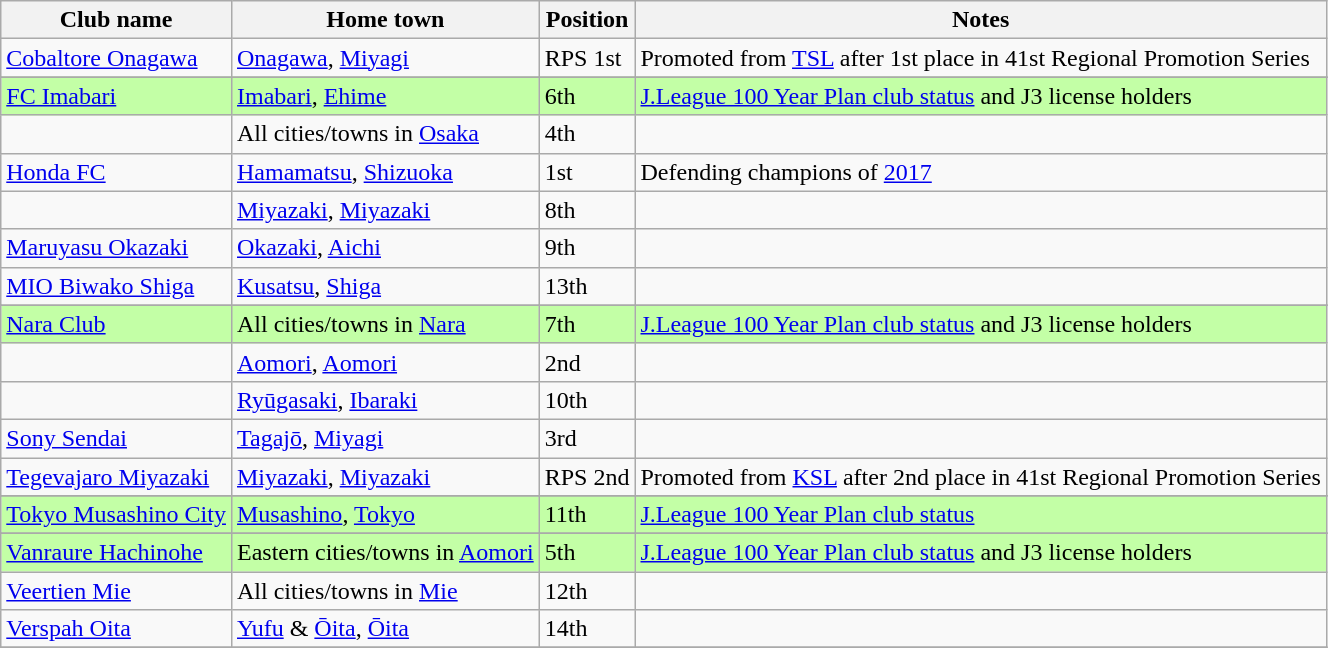<table class="wikitable sortable">
<tr>
<th>Club name</th>
<th>Home town</th>
<th>Position</th>
<th>Notes</th>
</tr>
<tr>
<td><a href='#'>Cobaltore Onagawa</a></td>
<td><a href='#'>Onagawa</a>, <a href='#'>Miyagi</a></td>
<td>RPS 1st</td>
<td>Promoted from <a href='#'>TSL</a> after 1st place in 41st Regional Promotion Series</td>
</tr>
<tr>
</tr>
<tr bgcolor="C3FFA6">
<td><a href='#'>FC Imabari</a></td>
<td><a href='#'>Imabari</a>, <a href='#'>Ehime</a></td>
<td>6th</td>
<td><a href='#'>J.League 100 Year Plan club status</a> and J3 license holders</td>
</tr>
<tr>
<td></td>
<td>All cities/towns in <a href='#'>Osaka</a></td>
<td>4th</td>
<td></td>
</tr>
<tr>
<td><a href='#'>Honda FC</a></td>
<td><a href='#'>Hamamatsu</a>, <a href='#'>Shizuoka</a></td>
<td>1st</td>
<td>Defending champions of <a href='#'>2017</a></td>
</tr>
<tr>
<td></td>
<td><a href='#'>Miyazaki</a>, <a href='#'>Miyazaki</a></td>
<td>8th</td>
<td></td>
</tr>
<tr>
<td><a href='#'>Maruyasu Okazaki</a></td>
<td><a href='#'>Okazaki</a>, <a href='#'>Aichi</a></td>
<td>9th</td>
<td></td>
</tr>
<tr>
<td><a href='#'>MIO Biwako Shiga</a></td>
<td><a href='#'>Kusatsu</a>, <a href='#'>Shiga</a></td>
<td>13th</td>
<td></td>
</tr>
<tr>
</tr>
<tr bgcolor="C3FFA6">
<td><a href='#'>Nara Club</a></td>
<td>All cities/towns in <a href='#'>Nara</a></td>
<td>7th</td>
<td><a href='#'>J.League 100 Year Plan club status</a> and J3 license holders</td>
</tr>
<tr>
<td></td>
<td><a href='#'>Aomori</a>, <a href='#'>Aomori</a></td>
<td>2nd</td>
<td></td>
</tr>
<tr>
<td></td>
<td><a href='#'>Ryūgasaki</a>, <a href='#'>Ibaraki</a></td>
<td>10th</td>
<td></td>
</tr>
<tr>
<td><a href='#'>Sony Sendai</a></td>
<td><a href='#'>Tagajō</a>, <a href='#'>Miyagi</a></td>
<td>3rd</td>
<td></td>
</tr>
<tr>
<td><a href='#'>Tegevajaro Miyazaki</a></td>
<td><a href='#'>Miyazaki</a>, <a href='#'>Miyazaki</a></td>
<td>RPS 2nd</td>
<td>Promoted from <a href='#'>KSL</a> after 2nd place in 41st Regional Promotion Series</td>
</tr>
<tr>
</tr>
<tr bgcolor="C3FFA6">
<td><a href='#'>Tokyo Musashino City</a></td>
<td><a href='#'>Musashino</a>, <a href='#'>Tokyo</a></td>
<td>11th</td>
<td><a href='#'>J.League 100 Year Plan club status</a></td>
</tr>
<tr>
</tr>
<tr bgcolor="C3FFA6">
<td><a href='#'>Vanraure Hachinohe</a></td>
<td>Eastern cities/towns in <a href='#'>Aomori</a></td>
<td>5th</td>
<td><a href='#'>J.League 100 Year Plan club status</a> and J3 license holders</td>
</tr>
<tr>
<td><a href='#'>Veertien Mie</a></td>
<td>All cities/towns in <a href='#'>Mie</a></td>
<td>12th</td>
<td></td>
</tr>
<tr>
<td><a href='#'>Verspah Oita</a></td>
<td><a href='#'>Yufu</a> & <a href='#'>Ōita</a>, <a href='#'>Ōita</a></td>
<td>14th</td>
<td></td>
</tr>
<tr>
</tr>
</table>
